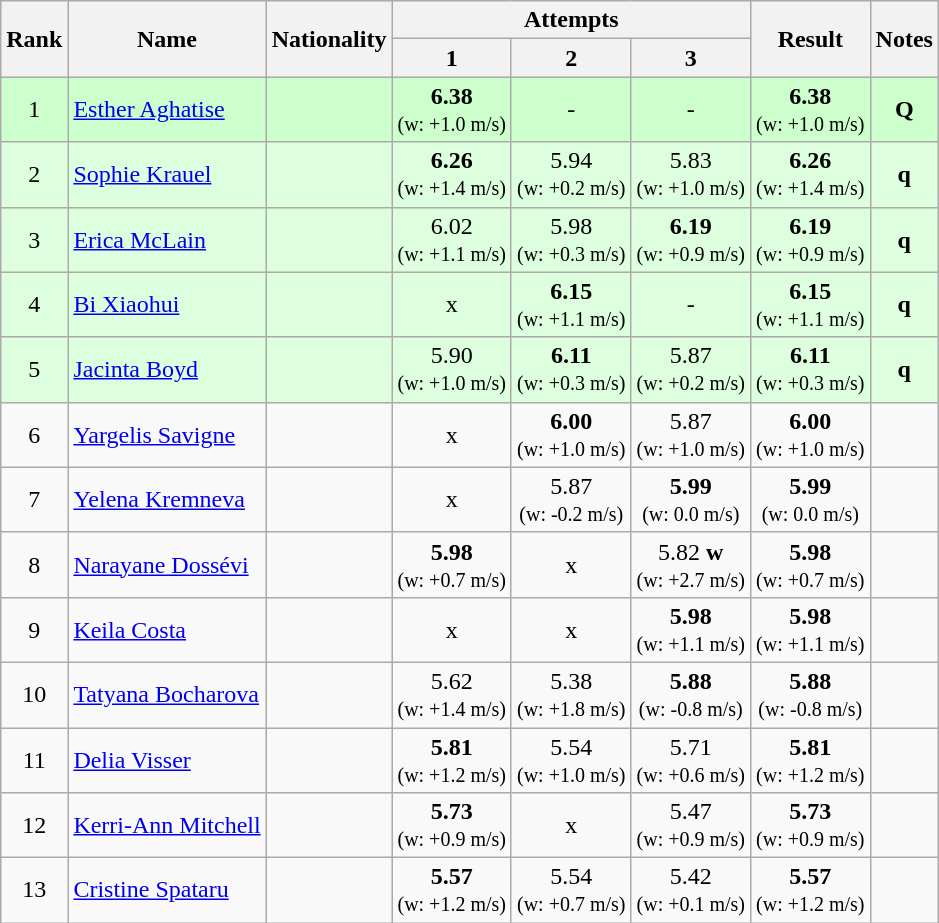<table class="wikitable sortable" style="text-align:center">
<tr>
<th rowspan=2>Rank</th>
<th rowspan=2>Name</th>
<th rowspan=2>Nationality</th>
<th colspan=3>Attempts</th>
<th rowspan=2>Result</th>
<th rowspan=2>Notes</th>
</tr>
<tr>
<th>1</th>
<th>2</th>
<th>3</th>
</tr>
<tr bgcolor=ccffcc>
<td>1</td>
<td align=left><a href='#'>Esther Aghatise</a></td>
<td align=left></td>
<td><strong>6.38</strong><br><small>(w: +1.0 m/s)</small></td>
<td>-</td>
<td>-</td>
<td><strong>6.38</strong> <br><small>(w: +1.0 m/s)</small></td>
<td><strong>Q</strong></td>
</tr>
<tr bgcolor=ddffdd>
<td>2</td>
<td align=left><a href='#'>Sophie Krauel</a></td>
<td align=left></td>
<td><strong>6.26</strong><br><small>(w: +1.4 m/s)</small></td>
<td>5.94<br><small>(w: +0.2 m/s)</small></td>
<td>5.83<br><small>(w: +1.0 m/s)</small></td>
<td><strong>6.26</strong> <br><small>(w: +1.4 m/s)</small></td>
<td><strong>q</strong></td>
</tr>
<tr bgcolor=ddffdd>
<td>3</td>
<td align=left><a href='#'>Erica McLain</a></td>
<td align=left></td>
<td>6.02<br><small>(w: +1.1 m/s)</small></td>
<td>5.98<br><small>(w: +0.3 m/s)</small></td>
<td><strong>6.19</strong><br><small>(w: +0.9 m/s)</small></td>
<td><strong>6.19</strong> <br><small>(w: +0.9 m/s)</small></td>
<td><strong>q</strong></td>
</tr>
<tr bgcolor=ddffdd>
<td>4</td>
<td align=left><a href='#'>Bi Xiaohui</a></td>
<td align=left></td>
<td>x</td>
<td><strong>6.15</strong><br><small>(w: +1.1 m/s)</small></td>
<td>-</td>
<td><strong>6.15</strong> <br><small>(w: +1.1 m/s)</small></td>
<td><strong>q</strong></td>
</tr>
<tr bgcolor=ddffdd>
<td>5</td>
<td align=left><a href='#'>Jacinta Boyd</a></td>
<td align=left></td>
<td>5.90<br><small>(w: +1.0 m/s)</small></td>
<td><strong>6.11</strong><br><small>(w: +0.3 m/s)</small></td>
<td>5.87<br><small>(w: +0.2 m/s)</small></td>
<td><strong>6.11</strong> <br><small>(w: +0.3 m/s)</small></td>
<td><strong>q</strong></td>
</tr>
<tr>
<td>6</td>
<td align=left><a href='#'>Yargelis Savigne</a></td>
<td align=left></td>
<td>x</td>
<td><strong>6.00</strong><br><small>(w: +1.0 m/s)</small></td>
<td>5.87<br><small>(w: +1.0 m/s)</small></td>
<td><strong>6.00</strong> <br><small>(w: +1.0 m/s)</small></td>
<td></td>
</tr>
<tr>
<td>7</td>
<td align=left><a href='#'>Yelena Kremneva</a></td>
<td align=left></td>
<td>x</td>
<td>5.87<br><small>(w: -0.2 m/s)</small></td>
<td><strong>5.99</strong><br><small>(w: 0.0 m/s)</small></td>
<td><strong>5.99</strong> <br><small>(w: 0.0 m/s)</small></td>
<td></td>
</tr>
<tr>
<td>8</td>
<td align=left><a href='#'>Narayane Dossévi</a></td>
<td align=left></td>
<td><strong>5.98</strong><br><small>(w: +0.7 m/s)</small></td>
<td>x</td>
<td>5.82 <strong>w</strong> <br><small>(w: +2.7 m/s)</small></td>
<td><strong>5.98</strong> <br><small>(w: +0.7 m/s)</small></td>
<td></td>
</tr>
<tr>
<td>9</td>
<td align=left><a href='#'>Keila Costa</a></td>
<td align=left></td>
<td>x</td>
<td>x</td>
<td><strong>5.98</strong><br><small>(w: +1.1 m/s)</small></td>
<td><strong>5.98</strong> <br><small>(w: +1.1 m/s)</small></td>
<td></td>
</tr>
<tr>
<td>10</td>
<td align=left><a href='#'>Tatyana Bocharova</a></td>
<td align=left></td>
<td>5.62<br><small>(w: +1.4 m/s)</small></td>
<td>5.38<br><small>(w: +1.8 m/s)</small></td>
<td><strong>5.88</strong><br><small>(w: -0.8 m/s)</small></td>
<td><strong>5.88</strong> <br><small>(w: -0.8 m/s)</small></td>
<td></td>
</tr>
<tr>
<td>11</td>
<td align=left><a href='#'>Delia Visser</a></td>
<td align=left></td>
<td><strong>5.81</strong><br><small>(w: +1.2 m/s)</small></td>
<td>5.54<br><small>(w: +1.0 m/s)</small></td>
<td>5.71<br><small>(w: +0.6 m/s)</small></td>
<td><strong>5.81</strong> <br><small>(w: +1.2 m/s)</small></td>
<td></td>
</tr>
<tr>
<td>12</td>
<td align=left><a href='#'>Kerri-Ann Mitchell</a></td>
<td align=left></td>
<td><strong>5.73</strong><br><small>(w: +0.9 m/s)</small></td>
<td>x</td>
<td>5.47<br><small>(w: +0.9 m/s)</small></td>
<td><strong>5.73</strong> <br><small>(w: +0.9 m/s)</small></td>
<td></td>
</tr>
<tr>
<td>13</td>
<td align=left><a href='#'>Cristine Spataru</a></td>
<td align=left></td>
<td><strong>5.57</strong><br><small>(w: +1.2 m/s)</small></td>
<td>5.54<br><small>(w: +0.7 m/s)</small></td>
<td>5.42<br><small>(w: +0.1 m/s)</small></td>
<td><strong>5.57</strong> <br><small>(w: +1.2 m/s)</small></td>
<td></td>
</tr>
</table>
